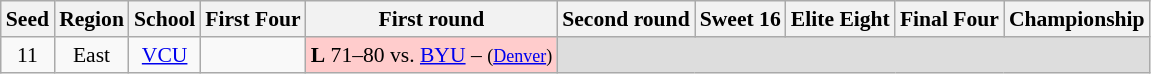<table class="wikitable" style="white-space:nowrap; text-align:center; font-size:90%;">
<tr>
<th>Seed</th>
<th>Region</th>
<th>School</th>
<th>First Four</th>
<th>First round</th>
<th>Second round</th>
<th>Sweet 16</th>
<th>Elite Eight</th>
<th>Final Four</th>
<th>Championship</th>
</tr>
<tr>
<td>11</td>
<td>East</td>
<td><a href='#'>VCU</a></td>
<td></td>
<td style="background:#fcc;"><strong>L</strong> 71–80 vs.  <a href='#'>BYU</a> – <small>(<a href='#'>Denver</a>)</small></td>
<td style="background:#ddd;" colspan=5></td>
</tr>
</table>
